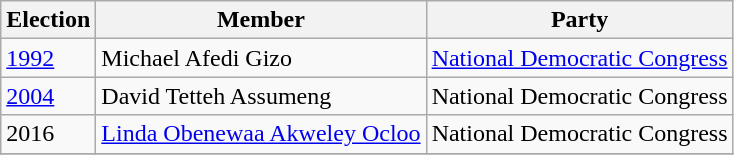<table class="wikitable">
<tr>
<th>Election</th>
<th>Member</th>
<th>Party</th>
</tr>
<tr>
<td><a href='#'>1992</a></td>
<td>Michael Afedi Gizo</td>
<td><a href='#'>National Democratic Congress</a></td>
</tr>
<tr>
<td><a href='#'>2004</a></td>
<td>David Tetteh Assumeng</td>
<td>National Democratic Congress</td>
</tr>
<tr>
<td>2016</td>
<td><a href='#'>Linda Obenewaa Akweley Ocloo</a></td>
<td>National Democratic Congress</td>
</tr>
<tr>
</tr>
</table>
